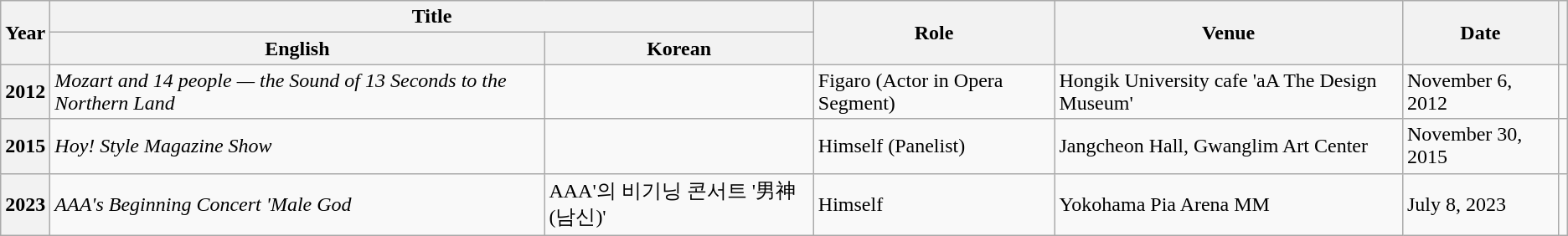<table class="wikitable plainrowheaders sortable" style="text-align:left; font-size:100%">
<tr>
<th scope="col" rowspan="2">Year</th>
<th scope="col" colspan="2">Title</th>
<th scope="col" rowspan="2">Role</th>
<th scope="col" rowspan="2">Venue</th>
<th scope="col" rowspan="2">Date</th>
<th rowspan="2" scope="col" class="unsortable"></th>
</tr>
<tr>
<th>English</th>
<th>Korean</th>
</tr>
<tr>
<th scope="row">2012</th>
<td><em>Mozart and 14 people — the Sound of 13 Seconds to the Northern Land</em></td>
<td></td>
<td>Figaro (Actor in Opera Segment)</td>
<td>Hongik University cafe 'aA The Design Museum'</td>
<td>November 6, 2012</td>
<td style="text-align:center"></td>
</tr>
<tr>
<th scope="row">2015</th>
<td><em>Hoy! Style Magazine Show</em></td>
<td></td>
<td>Himself (Panelist)</td>
<td>Jangcheon Hall, Gwanglim Art Center</td>
<td>November 30, 2015</td>
<td style="text-align:center"></td>
</tr>
<tr>
<th scope="row">2023</th>
<td><em>AAA's Beginning Concert 'Male God<strong></td>
<td>AAA'의 비기닝 콘서트 '男神(남신)'</td>
<td>Himself</td>
<td>Yokohama Pia Arena MM</td>
<td>July 8, 2023</td>
<td></td>
</tr>
</table>
